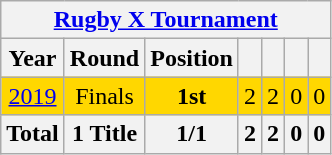<table class="wikitable" style="text-align: center;">
<tr>
<th colspan=7><a href='#'>Rugby X Tournament</a></th>
</tr>
<tr>
<th>Year</th>
<th>Round</th>
<th>Position</th>
<th></th>
<th></th>
<th></th>
<th></th>
</tr>
<tr style="background:#FFD700;">
<td> <a href='#'>2019</a></td>
<td>Finals</td>
<td><strong>1st</strong></td>
<td>2</td>
<td>2</td>
<td>0</td>
<td>0</td>
</tr>
<tr>
<th>Total</th>
<th>1 Title</th>
<th>1/1</th>
<th>2</th>
<th>2</th>
<th>0</th>
<th>0</th>
</tr>
</table>
